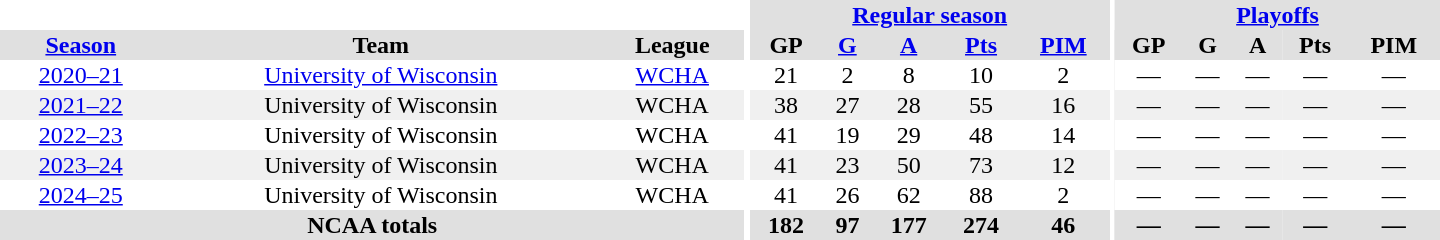<table border="0" cellpadding="1" cellspacing="0" style="text-align:center; width:60em">
<tr bgcolor="#e0e0e0">
<th colspan="3" bgcolor="#ffffff"></th>
<th rowspan="97" bgcolor="#ffffff"></th>
<th colspan="5"><a href='#'>Regular season</a></th>
<th rowspan="97" bgcolor="#ffffff"></th>
<th colspan="5"><a href='#'>Playoffs</a></th>
</tr>
<tr bgcolor="#e0e0e0">
<th><a href='#'>Season</a></th>
<th>Team</th>
<th>League</th>
<th>GP</th>
<th><a href='#'>G</a></th>
<th><a href='#'>A</a></th>
<th><a href='#'>Pts</a></th>
<th><a href='#'>PIM</a></th>
<th>GP</th>
<th>G</th>
<th>A</th>
<th>Pts</th>
<th>PIM</th>
</tr>
<tr>
<td><a href='#'>2020–21</a></td>
<td><a href='#'>University of Wisconsin</a></td>
<td><a href='#'>WCHA</a></td>
<td>21</td>
<td>2</td>
<td>8</td>
<td>10</td>
<td>2</td>
<td>—</td>
<td>—</td>
<td>—</td>
<td>—</td>
<td>—</td>
</tr>
<tr bgcolor="#f0f0f0">
<td><a href='#'>2021–22</a></td>
<td>University of Wisconsin</td>
<td>WCHA</td>
<td>38</td>
<td>27</td>
<td>28</td>
<td>55</td>
<td>16</td>
<td>—</td>
<td>—</td>
<td>—</td>
<td>—</td>
<td>—</td>
</tr>
<tr>
<td><a href='#'>2022–23</a></td>
<td>University of Wisconsin</td>
<td>WCHA</td>
<td>41</td>
<td>19</td>
<td>29</td>
<td>48</td>
<td>14</td>
<td>—</td>
<td>—</td>
<td>—</td>
<td>—</td>
<td>—</td>
</tr>
<tr bgcolor="#f0f0f0">
<td><a href='#'>2023–24</a></td>
<td>University of Wisconsin</td>
<td>WCHA</td>
<td>41</td>
<td>23</td>
<td>50</td>
<td>73</td>
<td>12</td>
<td>—</td>
<td>—</td>
<td>—</td>
<td>—</td>
<td>—</td>
</tr>
<tr>
<td><a href='#'>2024–25</a></td>
<td>University of Wisconsin</td>
<td>WCHA</td>
<td>41</td>
<td>26</td>
<td>62</td>
<td>88</td>
<td>2</td>
<td>—</td>
<td>—</td>
<td>—</td>
<td>—</td>
<td>—</td>
</tr>
<tr bgcolor="#e0e0e0">
<th colspan="3">NCAA totals</th>
<th>182</th>
<th>97</th>
<th>177</th>
<th>274</th>
<th>46</th>
<th>—</th>
<th>—</th>
<th>—</th>
<th>—</th>
<th>—</th>
</tr>
</table>
